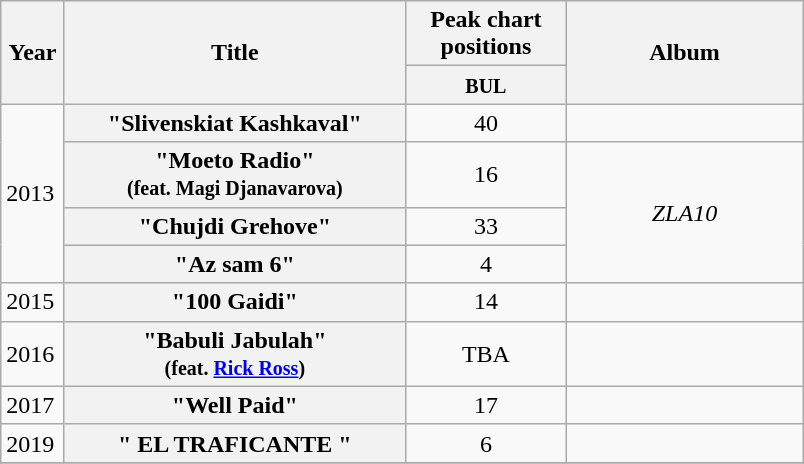<table class="wikitable">
<tr>
<th rowspan="2" width="35px">Year</th>
<th rowspan="2" width="220px">Title</th>
<th colspan="1" width="100px">Peak chart positions</th>
<th rowspan="2" width="150px">Album</th>
</tr>
<tr>
<th width=25><small>BUL</small><br></th>
</tr>
<tr>
<td rowspan="4">2013</td>
<th scope="row">"Slivenskiat Kashkaval"</th>
<td align="center">40</td>
<td></td>
</tr>
<tr>
<th scope="row">"Moeto Radio" <br><small>(feat. Magi Djanavarova)</small></th>
<td align="center">16</td>
<td align="center" rowspan="3"><em>ZLA10</em></td>
</tr>
<tr>
<th scope="row">"Chujdi Grehove"</th>
<td align="center">33</td>
</tr>
<tr>
<th scope="row">"Az sam 6"</th>
<td align="center">4</td>
</tr>
<tr>
<td rowspan="1">2015</td>
<th scope="row">"100 Gaidi"</th>
<td align="center">14</td>
<td></td>
</tr>
<tr>
<td rowspan="1">2016</td>
<th scope="row">"Babuli Jabulah" <br><small>(feat. <a href='#'>Rick Ross</a>)</small></th>
<td align="center">TBA</td>
<td></td>
</tr>
<tr>
<td rowspan="1">2017</td>
<th scope="row">"Well Paid"</th>
<td align="center">17</td>
<td></td>
</tr>
<tr>
<td rowspan="1">2019</td>
<th scope="row">" EL TRAFICANTE "</th>
<td align="center">6</td>
<td></td>
</tr>
<tr>
</tr>
</table>
